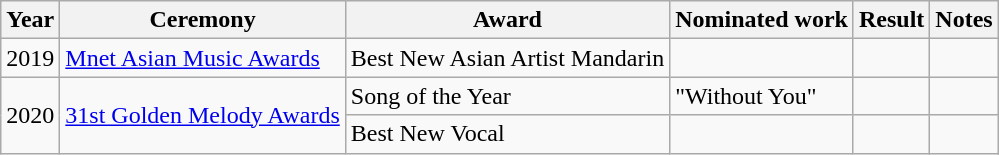<table class="wikitable">
<tr>
<th>Year</th>
<th>Ceremony</th>
<th>Award</th>
<th>Nominated work</th>
<th>Result</th>
<th>Notes</th>
</tr>
<tr>
<td>2019</td>
<td><a href='#'>Mnet Asian Music Awards</a></td>
<td>Best New Asian Artist Mandarin</td>
<td></td>
<td></td>
<td></td>
</tr>
<tr>
<td rowspan="2">2020</td>
<td rowspan="2"><a href='#'>31st Golden Melody Awards</a></td>
<td>Song of the Year</td>
<td>"Without You"</td>
<td></td>
<td></td>
</tr>
<tr>
<td>Best New Vocal</td>
<td></td>
<td></td>
<td></td>
</tr>
</table>
